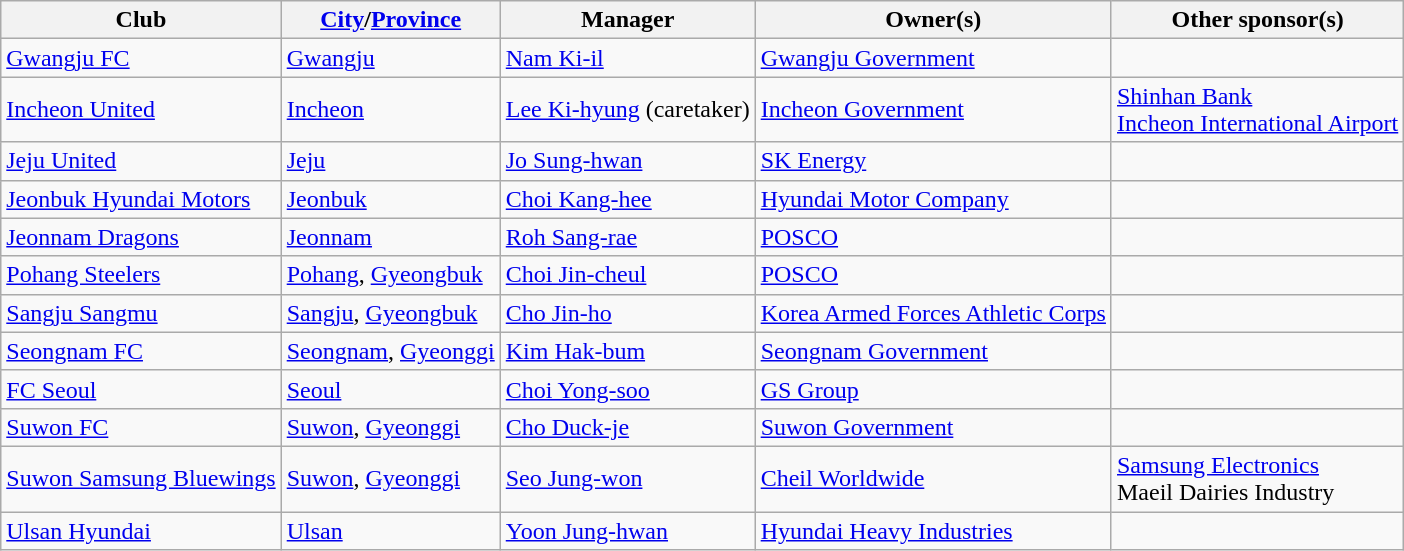<table class="wikitable" style="text-align:left">
<tr>
<th>Club</th>
<th><a href='#'>City</a>/<a href='#'>Province</a></th>
<th>Manager</th>
<th>Owner(s)</th>
<th>Other sponsor(s)</th>
</tr>
<tr>
<td><a href='#'>Gwangju FC</a></td>
<td><a href='#'>Gwangju</a></td>
<td> <a href='#'>Nam Ki-il</a></td>
<td><a href='#'>Gwangju Government</a></td>
<td></td>
</tr>
<tr>
<td><a href='#'>Incheon United</a></td>
<td><a href='#'>Incheon</a></td>
<td> <a href='#'>Lee Ki-hyung</a> (caretaker)</td>
<td><a href='#'>Incheon Government</a></td>
<td><a href='#'>Shinhan Bank</a> <br> <a href='#'>Incheon International Airport</a></td>
</tr>
<tr>
<td><a href='#'>Jeju United</a></td>
<td><a href='#'>Jeju</a></td>
<td> <a href='#'>Jo Sung-hwan</a></td>
<td><a href='#'>SK Energy</a></td>
<td></td>
</tr>
<tr>
<td><a href='#'>Jeonbuk Hyundai Motors</a></td>
<td><a href='#'>Jeonbuk</a></td>
<td> <a href='#'>Choi Kang-hee</a></td>
<td><a href='#'>Hyundai Motor Company</a></td>
<td></td>
</tr>
<tr>
<td><a href='#'>Jeonnam Dragons</a></td>
<td><a href='#'>Jeonnam</a></td>
<td> <a href='#'>Roh Sang-rae</a></td>
<td><a href='#'>POSCO</a></td>
<td></td>
</tr>
<tr>
<td><a href='#'>Pohang Steelers</a></td>
<td><a href='#'>Pohang</a>, <a href='#'>Gyeongbuk</a></td>
<td> <a href='#'>Choi Jin-cheul</a></td>
<td><a href='#'>POSCO</a></td>
<td></td>
</tr>
<tr>
<td><a href='#'>Sangju Sangmu</a></td>
<td><a href='#'>Sangju</a>, <a href='#'>Gyeongbuk</a></td>
<td> <a href='#'>Cho Jin-ho</a></td>
<td><a href='#'>Korea Armed Forces Athletic Corps</a></td>
<td></td>
</tr>
<tr>
<td><a href='#'>Seongnam FC</a></td>
<td><a href='#'>Seongnam</a>, <a href='#'>Gyeonggi</a></td>
<td> <a href='#'>Kim Hak-bum</a></td>
<td><a href='#'>Seongnam Government</a></td>
<td></td>
</tr>
<tr>
<td><a href='#'>FC Seoul</a></td>
<td><a href='#'>Seoul</a></td>
<td> <a href='#'>Choi Yong-soo</a></td>
<td><a href='#'>GS Group</a></td>
<td></td>
</tr>
<tr>
<td><a href='#'>Suwon FC</a></td>
<td><a href='#'>Suwon</a>, <a href='#'>Gyeonggi</a></td>
<td> <a href='#'>Cho Duck-je</a></td>
<td><a href='#'>Suwon Government</a></td>
<td></td>
</tr>
<tr>
<td><a href='#'>Suwon Samsung Bluewings</a></td>
<td><a href='#'>Suwon</a>, <a href='#'>Gyeonggi</a></td>
<td> <a href='#'>Seo Jung-won</a></td>
<td><a href='#'>Cheil Worldwide</a></td>
<td><a href='#'>Samsung Electronics</a> <br> Maeil Dairies Industry</td>
</tr>
<tr>
<td><a href='#'>Ulsan Hyundai</a></td>
<td><a href='#'>Ulsan</a></td>
<td> <a href='#'>Yoon Jung-hwan</a></td>
<td><a href='#'>Hyundai Heavy Industries</a></td>
<td></td>
</tr>
</table>
